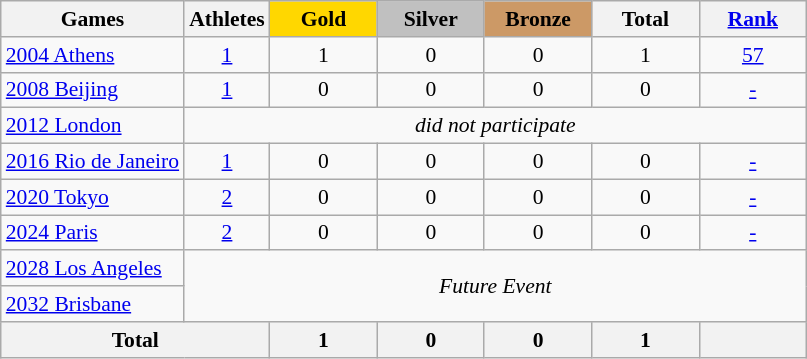<table class="wikitable" style="text-align:center; font-size:90%;">
<tr>
<th>Games</th>
<th>Athletes</th>
<td style="background:gold; width:4.5em; font-weight:bold;">Gold</td>
<td style="background:silver; width:4.5em; font-weight:bold;">Silver</td>
<td style="background:#cc9966; width:4.5em; font-weight:bold;">Bronze</td>
<th style="width:4.5em; font-weight:bold;">Total</th>
<th style="width:4.5em; font-weight:bold;"><a href='#'>Rank</a></th>
</tr>
<tr>
<td align=left><a href='#'>2004 Athens</a></td>
<td><a href='#'>1</a></td>
<td>1</td>
<td>0</td>
<td>0</td>
<td>1</td>
<td><a href='#'>57</a></td>
</tr>
<tr>
<td align=left><a href='#'>2008 Beijing</a></td>
<td><a href='#'>1</a></td>
<td>0</td>
<td>0</td>
<td>0</td>
<td>0</td>
<td><a href='#'>-</a></td>
</tr>
<tr>
<td align=left><a href='#'>2012 London</a></td>
<td colspan=6;><em>did not participate</em></td>
</tr>
<tr>
<td align=left><a href='#'>2016 Rio de Janeiro</a></td>
<td><a href='#'>1</a></td>
<td>0</td>
<td>0</td>
<td>0</td>
<td>0</td>
<td><a href='#'>-</a></td>
</tr>
<tr>
<td align=left><a href='#'>2020 Tokyo</a></td>
<td><a href='#'>2</a></td>
<td>0</td>
<td>0</td>
<td>0</td>
<td>0</td>
<td><a href='#'>-</a></td>
</tr>
<tr>
<td align=left><a href='#'>2024 Paris</a></td>
<td><a href='#'>2</a></td>
<td>0</td>
<td>0</td>
<td>0</td>
<td>0</td>
<td><a href='#'>-</a></td>
</tr>
<tr>
<td align=left><a href='#'>2028 Los Angeles</a></td>
<td colspan=6 rowspan=2><em>Future Event</em></td>
</tr>
<tr>
<td align=left><a href='#'>2032 Brisbane</a></td>
</tr>
<tr>
<th colspan=2>Total</th>
<th>1</th>
<th>0</th>
<th>0</th>
<th>1</th>
<th><a href='#'></a></th>
</tr>
</table>
